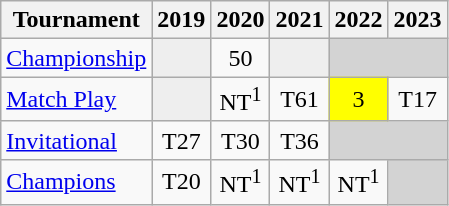<table class="wikitable" style="text-align:center;">
<tr>
<th>Tournament</th>
<th>2019</th>
<th>2020</th>
<th>2021</th>
<th>2022</th>
<th>2023</th>
</tr>
<tr>
<td align="left"><a href='#'>Championship</a></td>
<td style="background:#eeeeee;"></td>
<td>50</td>
<td style="background:#eeeeee;"></td>
<td colspan=2 style="background:#D3D3D3;"></td>
</tr>
<tr>
<td align="left"><a href='#'>Match Play</a></td>
<td style="background:#eeeeee;"></td>
<td>NT<sup>1</sup></td>
<td>T61</td>
<td style="background:yellow;">3</td>
<td>T17</td>
</tr>
<tr>
<td align="left"><a href='#'>Invitational</a></td>
<td>T27</td>
<td>T30</td>
<td>T36</td>
<td colspan=2 style="background:#D3D3D3;"></td>
</tr>
<tr>
<td align="left"><a href='#'>Champions</a></td>
<td>T20</td>
<td>NT<sup>1</sup></td>
<td>NT<sup>1</sup></td>
<td>NT<sup>1</sup></td>
<td colspan=1 style="background:#D3D3D3;"></td>
</tr>
</table>
